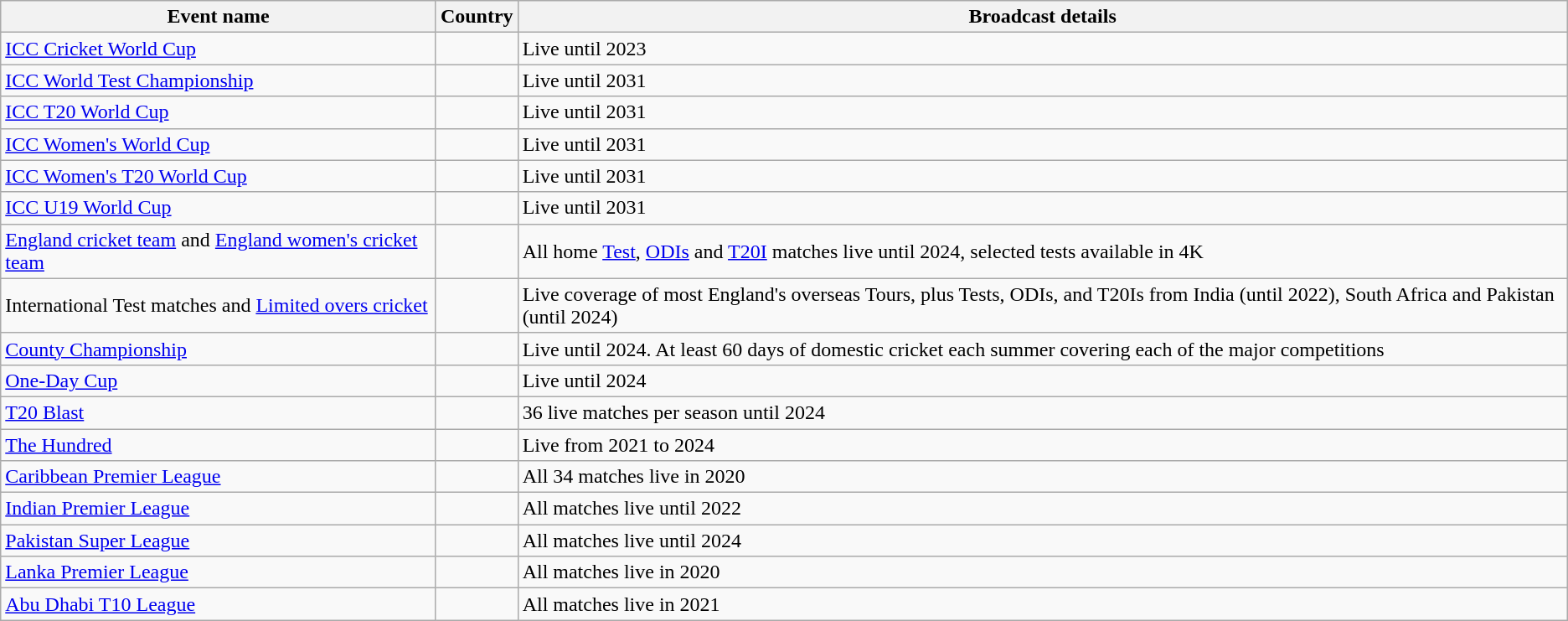<table class="wikitable">
<tr>
<th>Event name</th>
<th>Country</th>
<th>Broadcast details</th>
</tr>
<tr>
<td><a href='#'>ICC Cricket World Cup</a></td>
<td></td>
<td>Live until 2023</td>
</tr>
<tr>
<td><a href='#'>ICC World Test Championship</a></td>
<td></td>
<td>Live until 2031</td>
</tr>
<tr>
<td><a href='#'>ICC T20 World Cup</a></td>
<td></td>
<td>Live until 2031</td>
</tr>
<tr>
<td><a href='#'>ICC Women's World Cup</a></td>
<td></td>
<td>Live until 2031</td>
</tr>
<tr>
<td><a href='#'>ICC Women's T20 World Cup</a></td>
<td></td>
<td>Live until 2031</td>
</tr>
<tr>
<td><a href='#'>ICC U19 World Cup</a></td>
<td></td>
<td>Live until 2031</td>
</tr>
<tr>
<td><a href='#'>England cricket team</a> and <a href='#'>England women's cricket team</a></td>
<td></td>
<td>All home <a href='#'>Test</a>, <a href='#'>ODIs</a> and <a href='#'>T20I</a> matches live until 2024, selected tests available in 4K</td>
</tr>
<tr>
<td>International Test matches and <a href='#'>Limited overs cricket</a></td>
<td></td>
<td>Live coverage of most England's overseas Tours, plus Tests, ODIs, and T20Is from India (until 2022), South Africa and Pakistan (until 2024)</td>
</tr>
<tr>
<td><a href='#'>County Championship</a></td>
<td> </td>
<td>Live until 2024. At least 60 days of domestic cricket each summer covering each of the major competitions</td>
</tr>
<tr>
<td><a href='#'>One-Day Cup</a></td>
<td> </td>
<td>Live until 2024</td>
</tr>
<tr>
<td><a href='#'>T20 Blast</a></td>
<td> </td>
<td>36 live matches per season until 2024</td>
</tr>
<tr>
<td><a href='#'>The Hundred</a></td>
<td> </td>
<td>Live from 2021 to 2024</td>
</tr>
<tr>
<td><a href='#'>Caribbean Premier League</a></td>
<td></td>
<td>All 34 matches live in 2020</td>
</tr>
<tr>
<td><a href='#'>Indian Premier League</a></td>
<td></td>
<td>All matches live until 2022</td>
</tr>
<tr>
<td><a href='#'>Pakistan Super League</a></td>
<td></td>
<td>All matches live until 2024</td>
</tr>
<tr>
<td><a href='#'>Lanka Premier League</a></td>
<td></td>
<td>All matches live in 2020</td>
</tr>
<tr>
<td><a href='#'>Abu Dhabi T10 League</a></td>
<td></td>
<td>All matches live in 2021</td>
</tr>
</table>
